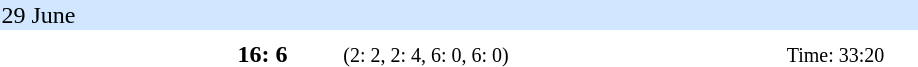<table style="text-align:center">
<tr style="text-align:left; background:#d0e7ff;">
<td colspan=6>29 June</td>
</tr>
<tr style="font-size:90%; vertical-align:top;">
<th width=140></th>
<th width=60></th>
<th width=150></th>
<th width=140></th>
<th width=100></th>
</tr>
<tr>
<td align=right><strong></strong></td>
<td><strong>16: 6</strong></td>
<td><small>(2: 2, 2: 4, 6: 0, 6: 0)</small></td>
<td align=left></td>
<td><small>Time: 33:20</small></td>
<td></td>
</tr>
</table>
